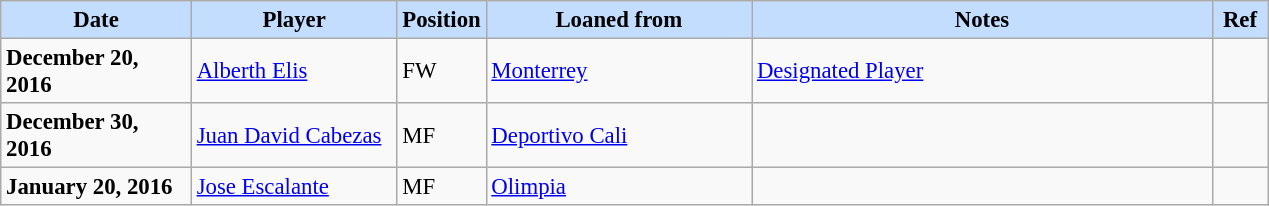<table class="wikitable" style="text-align:left; font-size:95%;">
<tr>
<th style="background:#c2ddff; width:120px;">Date</th>
<th style="background:#c2ddff; width:130px;">Player</th>
<th style="background:#c2ddff; width:50px;">Position</th>
<th style="background:#c2ddff; width:170px;">Loaned from</th>
<th style="background:#c2ddff; width:300px;">Notes</th>
<th style="background:#c2ddff; width:30px;">Ref</th>
</tr>
<tr>
<td><strong>December 20, 2016</strong></td>
<td> <a href='#'>Alberth Elis</a></td>
<td>FW</td>
<td> <a href='#'>Monterrey</a></td>
<td><a href='#'>Designated Player</a></td>
<td></td>
</tr>
<tr>
<td><strong>December 30, 2016</strong></td>
<td><a href='#'>Juan David Cabezas</a></td>
<td>MF</td>
<td><a href='#'>Deportivo Cali</a></td>
<td></td>
<td></td>
</tr>
<tr>
<td><strong>January 20, 2016</strong></td>
<td><a href='#'>Jose Escalante</a></td>
<td>MF</td>
<td><a href='#'>Olimpia</a></td>
<td></td>
<td></td>
</tr>
</table>
